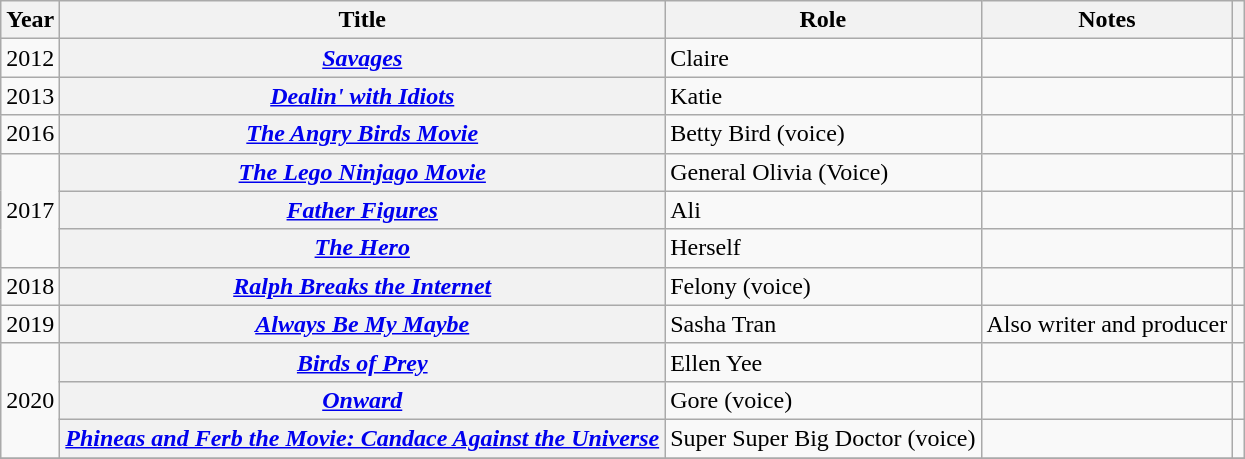<table class="wikitable plainrowheaders sortable">
<tr>
<th scope="col">Year</th>
<th scope="col">Title</th>
<th scope="col" class="unsortable">Role</th>
<th scope="col" class="unsortable">Notes</th>
<th scope="col" class="unsortable"></th>
</tr>
<tr>
<td>2012</td>
<th scope="row"><em><a href='#'>Savages</a></em></th>
<td>Claire</td>
<td></td>
<td style="text-align:center;"></td>
</tr>
<tr>
<td>2013</td>
<th scope="row"><em><a href='#'>Dealin' with Idiots</a></em></th>
<td>Katie</td>
<td></td>
<td style="text-align:center;"></td>
</tr>
<tr>
<td>2016</td>
<th scope="row"><em><a href='#'>The Angry Birds Movie</a></em></th>
<td>Betty Bird (voice)</td>
<td></td>
<td style="text-align:center;"></td>
</tr>
<tr>
<td rowspan="3">2017</td>
<th scope="row"><em><a href='#'>The Lego Ninjago Movie</a></em></th>
<td>General Olivia (Voice)</td>
<td></td>
<td style="text-align:center;"></td>
</tr>
<tr>
<th scope="row"><em><a href='#'>Father Figures</a></em></th>
<td>Ali</td>
<td></td>
<td style="text-align:center;"></td>
</tr>
<tr>
<th scope="row"><em><a href='#'>The Hero</a></em></th>
<td>Herself</td>
<td></td>
<td style="text-align:center;"></td>
</tr>
<tr>
<td>2018</td>
<th scope="row"><em><a href='#'>Ralph Breaks the Internet</a></em></th>
<td>Felony (voice)</td>
<td></td>
<td style="text-align:center;"></td>
</tr>
<tr>
<td>2019</td>
<th scope="row"><em><a href='#'>Always Be My Maybe</a></em></th>
<td>Sasha Tran</td>
<td>Also writer and producer</td>
<td style="text-align:center;"></td>
</tr>
<tr>
<td rowspan="3">2020</td>
<th scope="row"><em><a href='#'>Birds of Prey</a></em></th>
<td>Ellen Yee</td>
<td></td>
<td style="text-align:center;"></td>
</tr>
<tr>
<th scope="row"><em><a href='#'>Onward</a></em></th>
<td>Gore (voice)</td>
<td></td>
<td style="text-align:center;"></td>
</tr>
<tr>
<th scope="row"><em><a href='#'>Phineas and Ferb the Movie: Candace Against the Universe</a></em></th>
<td>Super Super Big Doctor (voice)</td>
<td></td>
<td style="text-align:center;"></td>
</tr>
<tr>
</tr>
</table>
